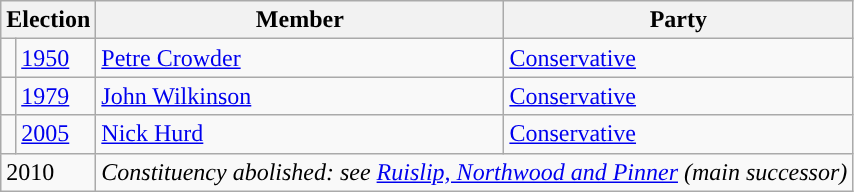<table class="wikitable">
<tr>
<th colspan="2">Election</th>
<th>Member</th>
<th>Party</th>
</tr>
<tr>
<td style="color:inherit;background-color: "></td>
<td><a href='#'>1950</a></td>
<td><a href='#'>Petre Crowder</a></td>
<td><a href='#'>Conservative</a></td>
</tr>
<tr>
<td style="color:inherit;background-color: "></td>
<td><a href='#'>1979</a></td>
<td><a href='#'>John Wilkinson</a></td>
<td><a href='#'>Conservative</a></td>
</tr>
<tr>
<td style="color:inherit;background-color: "></td>
<td><a href='#'>2005</a></td>
<td><a href='#'>Nick Hurd</a></td>
<td><a href='#'>Conservative</a></td>
</tr>
<tr>
<td colspan="2">2010</td>
<td colspan="2"><em>Constituency abolished: see <a href='#'>Ruislip, Northwood and Pinner</a> (main successor)</em></td>
</tr>
</table>
